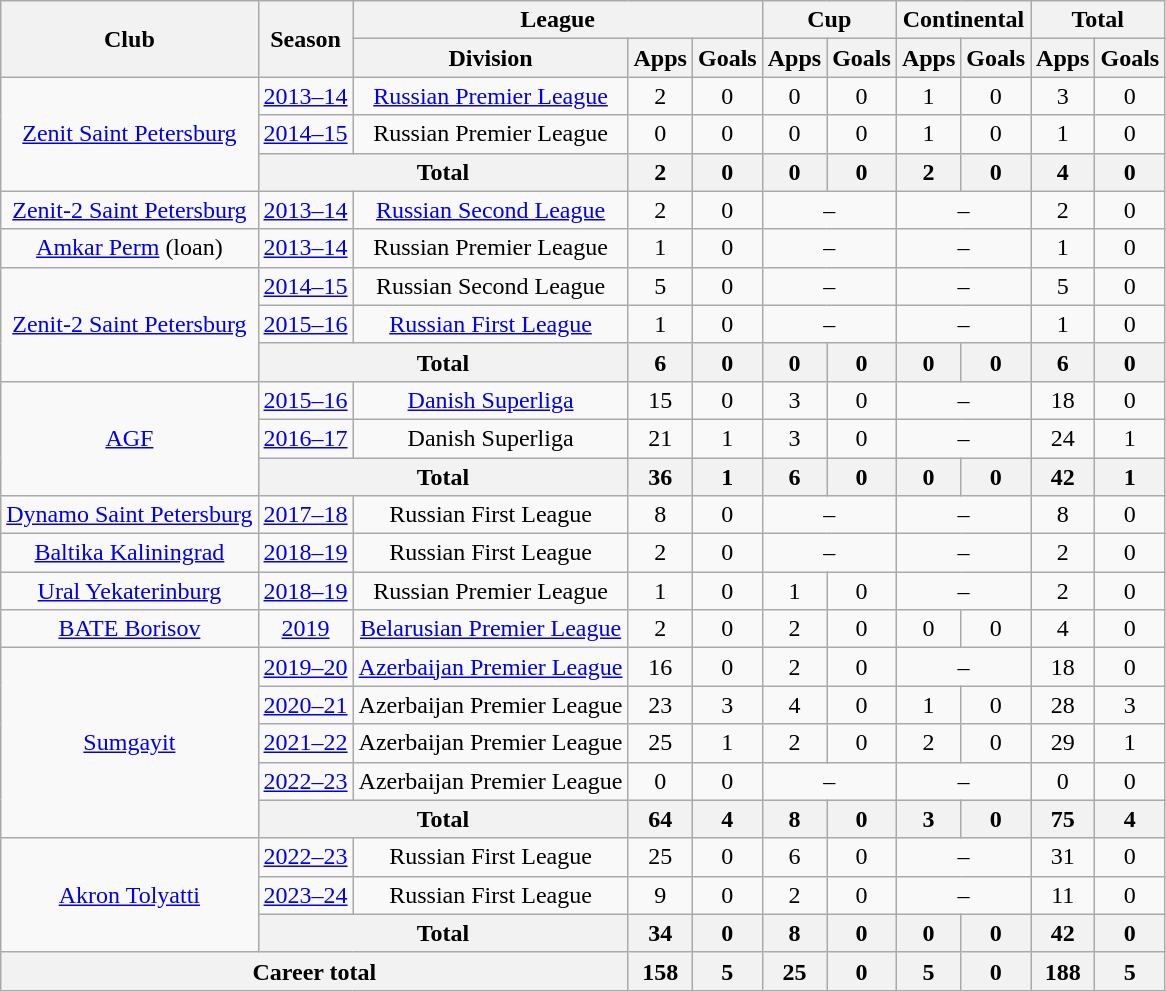<table class="wikitable" style="text-align: center;">
<tr>
<th rowspan=2>Club</th>
<th rowspan=2>Season</th>
<th colspan=3>League</th>
<th colspan=2>Cup</th>
<th colspan=2>Continental</th>
<th colspan=2>Total</th>
</tr>
<tr>
<th>Division</th>
<th>Apps</th>
<th>Goals</th>
<th>Apps</th>
<th>Goals</th>
<th>Apps</th>
<th>Goals</th>
<th>Apps</th>
<th>Goals</th>
</tr>
<tr>
<td rowspan="3"><a href='#'>Zenit Saint Petersburg</a></td>
<td><a href='#'>2013–14</a></td>
<td><a href='#'>Russian Premier League</a></td>
<td>2</td>
<td>0</td>
<td>0</td>
<td>0</td>
<td>1</td>
<td>0</td>
<td>3</td>
<td>0</td>
</tr>
<tr>
<td><a href='#'>2014–15</a></td>
<td>Russian Premier League</td>
<td>0</td>
<td>0</td>
<td>0</td>
<td>0</td>
<td>1</td>
<td>0</td>
<td>1</td>
<td>0</td>
</tr>
<tr>
<th colspan=2>Total</th>
<th>2</th>
<th>0</th>
<th>0</th>
<th>0</th>
<th>2</th>
<th>0</th>
<th>4</th>
<th>0</th>
</tr>
<tr>
<td><a href='#'>Zenit-2 Saint Petersburg</a></td>
<td><a href='#'>2013–14</a></td>
<td><a href='#'>Russian Second League</a></td>
<td>2</td>
<td>0</td>
<td colspan=2>–</td>
<td colspan=2>–</td>
<td>2</td>
<td>0</td>
</tr>
<tr>
<td><a href='#'>Amkar Perm</a> (loan)</td>
<td><a href='#'>2013–14</a></td>
<td>Russian Premier League</td>
<td>1</td>
<td>0</td>
<td colspan=2>–</td>
<td colspan=2>–</td>
<td>1</td>
<td>0</td>
</tr>
<tr>
<td rowspan="3"><a href='#'>Zenit-2 Saint Petersburg</a></td>
<td><a href='#'>2014–15</a></td>
<td>Russian Second League</td>
<td>5</td>
<td>0</td>
<td colspan=2>–</td>
<td colspan=2>–</td>
<td>5</td>
<td>0</td>
</tr>
<tr>
<td><a href='#'>2015–16</a></td>
<td><a href='#'>Russian First League</a></td>
<td>1</td>
<td>0</td>
<td colspan=2>–</td>
<td colspan=2>–</td>
<td>1</td>
<td>0</td>
</tr>
<tr>
<th colspan=2>Total</th>
<th>6</th>
<th>0</th>
<th>0</th>
<th>0</th>
<th>0</th>
<th>0</th>
<th>6</th>
<th>0</th>
</tr>
<tr>
<td rowspan="3"><a href='#'>AGF</a></td>
<td><a href='#'>2015–16</a></td>
<td><a href='#'>Danish Superliga</a></td>
<td>15</td>
<td>0</td>
<td>3</td>
<td>0</td>
<td colspan=2>–</td>
<td>18</td>
<td>0</td>
</tr>
<tr>
<td><a href='#'>2016–17</a></td>
<td>Danish Superliga</td>
<td>21</td>
<td>1</td>
<td>3</td>
<td>0</td>
<td colspan=2>–</td>
<td>24</td>
<td>1</td>
</tr>
<tr>
<th colspan=2>Total</th>
<th>36</th>
<th>1</th>
<th>6</th>
<th>0</th>
<th>0</th>
<th>0</th>
<th>42</th>
<th>1</th>
</tr>
<tr>
<td><a href='#'>Dynamo Saint Petersburg</a></td>
<td><a href='#'>2017–18</a></td>
<td>Russian First League</td>
<td>8</td>
<td>0</td>
<td colspan=2>–</td>
<td colspan=2>–</td>
<td>8</td>
<td>0</td>
</tr>
<tr>
<td><a href='#'>Baltika Kaliningrad</a></td>
<td><a href='#'>2018–19</a></td>
<td>Russian First League</td>
<td>2</td>
<td>0</td>
<td colspan=2>–</td>
<td colspan=2>–</td>
<td>2</td>
<td>0</td>
</tr>
<tr>
<td><a href='#'>Ural Yekaterinburg</a></td>
<td><a href='#'>2018–19</a></td>
<td>Russian Premier League</td>
<td>1</td>
<td>0</td>
<td>1</td>
<td>0</td>
<td colspan=2>–</td>
<td>2</td>
<td>0</td>
</tr>
<tr>
<td><a href='#'>BATE Borisov</a></td>
<td><a href='#'>2019</a></td>
<td><a href='#'>Belarusian Premier League</a></td>
<td>2</td>
<td>0</td>
<td>2</td>
<td>0</td>
<td>0</td>
<td>0</td>
<td>4</td>
<td>0</td>
</tr>
<tr>
<td rowspan="5"><a href='#'>Sumgayit</a></td>
<td><a href='#'>2019–20</a></td>
<td><a href='#'>Azerbaijan Premier League</a></td>
<td>16</td>
<td>0</td>
<td>2</td>
<td>0</td>
<td colspan=2>–</td>
<td>18</td>
<td>0</td>
</tr>
<tr>
<td><a href='#'>2020–21</a></td>
<td>Azerbaijan Premier League</td>
<td>23</td>
<td>3</td>
<td>4</td>
<td>0</td>
<td>1</td>
<td>0</td>
<td>28</td>
<td>3</td>
</tr>
<tr>
<td><a href='#'>2021–22</a></td>
<td>Azerbaijan Premier League</td>
<td>25</td>
<td>1</td>
<td>2</td>
<td>0</td>
<td>2</td>
<td>0</td>
<td>29</td>
<td>1</td>
</tr>
<tr>
<td><a href='#'>2022–23</a></td>
<td>Azerbaijan Premier League</td>
<td>0</td>
<td>0</td>
<td colspan=2>–</td>
<td colspan=2>–</td>
<td>0</td>
<td>0</td>
</tr>
<tr>
<th colspan=2>Total</th>
<th>64</th>
<th>4</th>
<th>8</th>
<th>0</th>
<th>3</th>
<th>0</th>
<th>75</th>
<th>4</th>
</tr>
<tr>
<td rowspan="3"><a href='#'>Akron Tolyatti</a></td>
<td><a href='#'>2022–23</a></td>
<td>Russian First League</td>
<td>25</td>
<td>0</td>
<td>6</td>
<td>0</td>
<td colspan=2>–</td>
<td>31</td>
<td>0</td>
</tr>
<tr>
<td><a href='#'>2023–24</a></td>
<td>Russian First League</td>
<td>9</td>
<td>0</td>
<td>2</td>
<td>0</td>
<td colspan=2>–</td>
<td>11</td>
<td>0</td>
</tr>
<tr>
<th colspan=2>Total</th>
<th>34</th>
<th>0</th>
<th>8</th>
<th>0</th>
<th>0</th>
<th>0</th>
<th>42</th>
<th>0</th>
</tr>
<tr>
<th colspan=3>Career total</th>
<th>158</th>
<th>5</th>
<th>25</th>
<th>0</th>
<th>5</th>
<th>0</th>
<th>188</th>
<th>5</th>
</tr>
</table>
